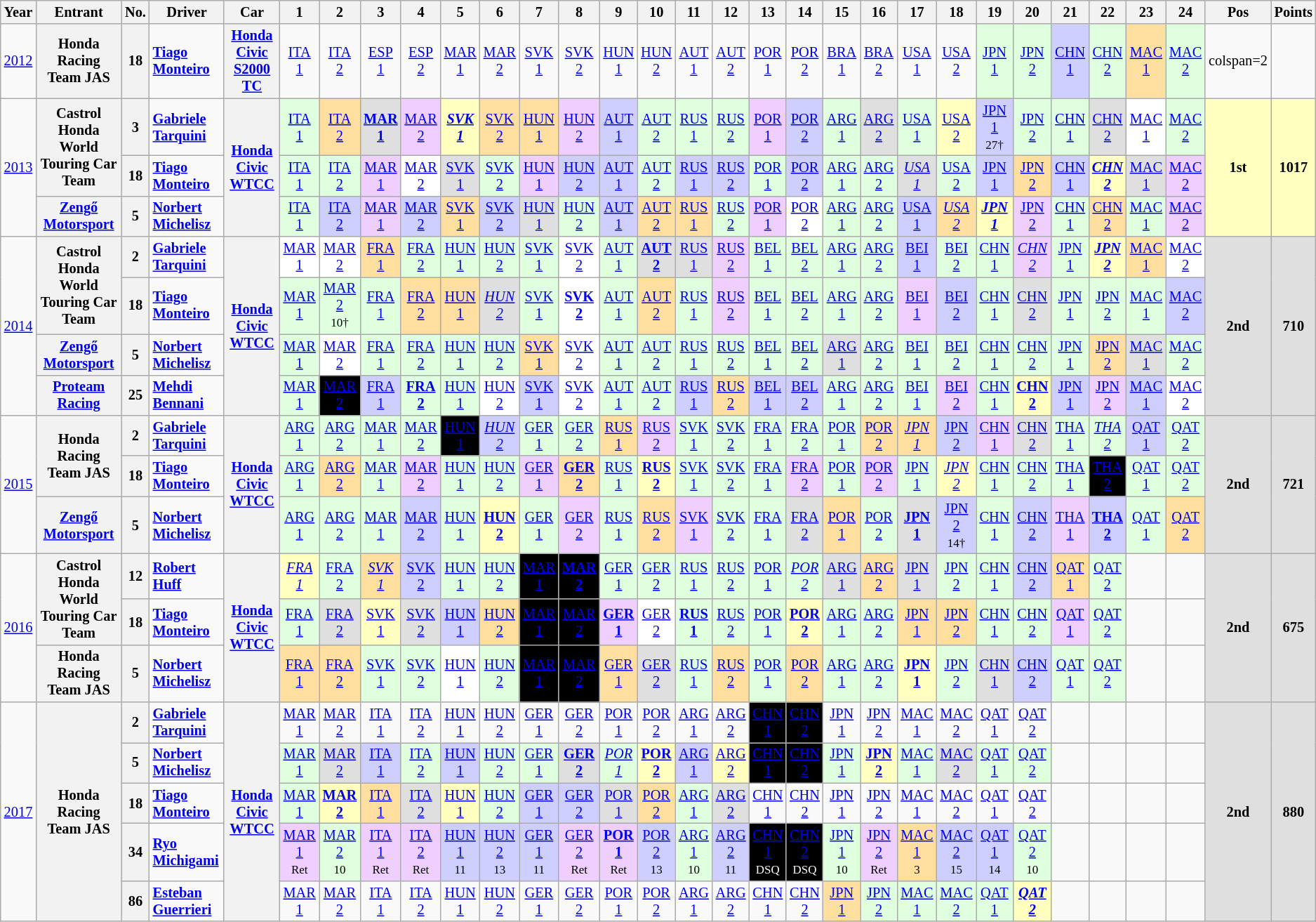<table class="wikitable" style="text-align:center; font-size:85%">
<tr>
<th>Year</th>
<th>Entrant</th>
<th>No.</th>
<th>Driver</th>
<th>Car</th>
<th>1</th>
<th>2</th>
<th>3</th>
<th>4</th>
<th>5</th>
<th>6</th>
<th>7</th>
<th>8</th>
<th>9</th>
<th>10</th>
<th>11</th>
<th>12</th>
<th>13</th>
<th>14</th>
<th>15</th>
<th>16</th>
<th>17</th>
<th>18</th>
<th>19</th>
<th>20</th>
<th>21</th>
<th>22</th>
<th>23</th>
<th>24</th>
<th>Pos</th>
<th>Points</th>
</tr>
<tr>
<td><a href='#'>2012</a></td>
<th>Honda Racing Team JAS</th>
<th>18</th>
<td align="left"> <strong><a href='#'>Tiago Monteiro</a></strong></td>
<th><a href='#'>Honda Civic S2000 TC</a></th>
<td><a href='#'>ITA<br>1</a></td>
<td><a href='#'>ITA<br>2</a></td>
<td><a href='#'>ESP<br>1</a></td>
<td><a href='#'>ESP<br>2</a></td>
<td><a href='#'>MAR<br>1</a></td>
<td><a href='#'>MAR<br>2</a></td>
<td><a href='#'>SVK<br>1</a></td>
<td><a href='#'>SVK<br>2</a></td>
<td><a href='#'>HUN<br>1</a></td>
<td><a href='#'>HUN<br>2</a></td>
<td><a href='#'>AUT<br>1</a></td>
<td><a href='#'>AUT<br>2</a></td>
<td><a href='#'>POR<br>1</a></td>
<td><a href='#'>POR<br>2</a></td>
<td><a href='#'>BRA<br>1</a></td>
<td><a href='#'>BRA<br>2</a></td>
<td><a href='#'>USA<br>1</a></td>
<td><a href='#'>USA<br>2</a></td>
<td style="background:#DFFFDF;"><a href='#'>JPN<br>1</a><br></td>
<td style="background:#DFFFDF;"><a href='#'>JPN<br>2</a><br></td>
<td style="background:#CFCFFF;"><a href='#'>CHN<br>1</a><br></td>
<td style="background:#DFFFDF;"><a href='#'>CHN<br>2</a><br></td>
<td style="background:#ffdf9f;"><a href='#'>MAC<br>1</a><br></td>
<td style="background:#DFFFDF;"><a href='#'>MAC<br>2</a><br></td>
<td>colspan=2 </td>
</tr>
<tr>
<td rowspan="3"><a href='#'>2013</a></td>
<th rowspan=2>Castrol Honda World Touring Car Team</th>
<th>3</th>
<td align="left"> <strong><a href='#'>Gabriele Tarquini</a></strong></td>
<th rowspan="3"><a href='#'>Honda Civic WTCC</a></th>
<td style="background:#dfffdf;"><a href='#'>ITA<br>1</a><br></td>
<td style="background:#ffdf9f;"><a href='#'>ITA<br>2</a><br></td>
<td style="background:#dfdfdf;"><strong><a href='#'>MAR<br>1</a></strong><br></td>
<td style="background:#efcfff;"><a href='#'>MAR<br>2</a><br></td>
<td style="background:#ffffbf;"><strong><em><a href='#'>SVK<br>1</a></em></strong><br></td>
<td style="background:#ffdf9f;"><a href='#'>SVK<br>2</a><br></td>
<td style="background:#ffdf9f;"><a href='#'>HUN<br>1</a><br></td>
<td style="background:#efcfff;"><a href='#'>HUN<br>2</a><br></td>
<td style="background:#cfcfff;"><a href='#'>AUT<br>1</a><br></td>
<td style="background:#dfffdf;"><a href='#'>AUT<br>2</a><br></td>
<td style="background:#dfffdf;"><a href='#'>RUS<br>1</a><br></td>
<td style="background:#dfffdf;"><a href='#'>RUS<br>2</a><br></td>
<td style="background:#efcfff;"><a href='#'>POR<br>1</a><br></td>
<td style="background:#cfcfff;"><a href='#'>POR<br>2</a><br></td>
<td style="background:#dfffdf;"><a href='#'>ARG<br>1</a><br></td>
<td style="background:#dfdfdf;"><a href='#'>ARG<br>2</a><br></td>
<td style="background:#dfffdf;"><a href='#'>USA<br>1</a><br></td>
<td style="background:#ffffbf;"><a href='#'>USA<br>2</a><br></td>
<td style="background:#cfcfff;"><a href='#'>JPN<br>1</a><br><small>27†</small></td>
<td style="background:#dfffdf;"><a href='#'>JPN<br>2</a><br></td>
<td style="background:#dfffdf;"><a href='#'>CHN<br>1</a><br></td>
<td style="background:#dfdfdf;"><a href='#'>CHN<br>2</a><br></td>
<td style="background:#ffffff;"><a href='#'>MAC<br>1</a><br></td>
<td style="background:#dfffdf;"><a href='#'>MAC<br>2</a><br></td>
<td rowspan="3" style="background:#ffffbf;"><strong>1st</strong></td>
<td rowspan="3" style="background:#ffffbf;"><strong>1017</strong></td>
</tr>
<tr>
<th>18</th>
<td align="left"> <strong><a href='#'>Tiago Monteiro</a></strong></td>
<td style="background:#dfffdf;"><a href='#'>ITA<br>1</a><br></td>
<td style="background:#dfffdf;"><a href='#'>ITA<br>2</a><br></td>
<td style="background:#EFCFFF;"><a href='#'>MAR<br>1</a><br></td>
<td style="background:#FFFFFF;"><a href='#'>MAR<br>2</a><br></td>
<td style="background:#dfdfdf;"><a href='#'>SVK<br>1</a><br></td>
<td style="background:#dfffdf;"><a href='#'>SVK<br>2</a><br></td>
<td style="background:#efcfff;"><a href='#'>HUN<br>1</a><br></td>
<td style="background:#cfcfff;"><a href='#'>HUN<br>2</a><br></td>
<td style="background:#cfcfff;"><a href='#'>AUT<br>1</a><br></td>
<td style="background:#dfffdf;"><a href='#'>AUT<br>2</a><br></td>
<td style="background:#cfcfff;"><a href='#'>RUS<br>1</a><br></td>
<td style="background:#cfcfff;"><a href='#'>RUS<br>2</a><br></td>
<td style="background:#dfffdf;"><a href='#'>POR<br>1</a><br></td>
<td style="background:#cfcfff;"><a href='#'>POR<br>2</a><br></td>
<td style="background:#dfffdf;"><a href='#'>ARG<br>1</a><br></td>
<td style="background:#dfffdf;"><a href='#'>ARG<br>2</a><br></td>
<td style="background:#dfdfdf;"><em><a href='#'>USA<br>1</a></em><br></td>
<td style="background:#dfffdf;"><a href='#'>USA<br>2</a><br></td>
<td style="background:#cfcfff;"><a href='#'>JPN<br>1</a><br></td>
<td style="background:#ffdf9f;"><a href='#'>JPN<br>2</a><br></td>
<td style="background:#cfcfff;"><a href='#'>CHN<br>1</a><br></td>
<td style="background:#ffffbf;"><strong><em><a href='#'>CHN<br>2</a></em></strong><br></td>
<td style="background:#dfdfdf;"><a href='#'>MAC<br>1</a><br></td>
<td style="background:#EFCFFF;"><a href='#'>MAC<br>2</a><br></td>
</tr>
<tr>
<th><a href='#'>Zengő Motorsport</a></th>
<th>5</th>
<td align="left"> <strong><a href='#'>Norbert Michelisz</a></strong></td>
<td style="background:#dfffdf;"><a href='#'>ITA<br>1</a><br></td>
<td style="background:#cfcfff;"><a href='#'>ITA<br>2</a><br></td>
<td style="background:#EFCFFF;"><a href='#'>MAR<br>1</a><br></td>
<td style="background:#cfcfff;"><a href='#'>MAR<br>2</a><br></td>
<td style="background:#ffdf9f;"><a href='#'>SVK<br>1</a><br></td>
<td style="background:#cfcfff;"><a href='#'>SVK<br>2</a><br></td>
<td style="background:#dfdfdf;"><a href='#'>HUN<br>1</a><br></td>
<td style="background:#dfffdf;"><a href='#'>HUN<br>2</a><br></td>
<td style="background:#cfcfff;"><a href='#'>AUT<br>1</a><br></td>
<td style="background:#ffdf9f;"><a href='#'>AUT<br>2</a><br></td>
<td style="background:#ffdf9f;"><a href='#'>RUS<br>1</a><br></td>
<td style="background:#dfffdf;"><a href='#'>RUS<br>2</a><br></td>
<td style="background:#EFCFFF;"><a href='#'>POR<br>1</a><br></td>
<td style="background:#FFFFFF;"><a href='#'>POR<br>2</a><br></td>
<td style="background:#dfffdf;"><a href='#'>ARG<br>1</a><br></td>
<td style="background:#dfffdf;"><a href='#'>ARG<br>2</a><br></td>
<td style="background:#cfcfff;"><a href='#'>USA<br>1</a><br></td>
<td style="background:#ffdf9f;"><em><a href='#'>USA<br>2</a></em><br></td>
<td style="background:#ffffbf;"><strong><em><a href='#'>JPN<br>1</a></em></strong><br></td>
<td style="background:#EFCFFF;"><a href='#'>JPN<br>2</a><br></td>
<td style="background:#dfffdf;"><a href='#'>CHN<br>1</a><br></td>
<td style="background:#ffdf9f;"><a href='#'>CHN<br>2</a><br></td>
<td style="background:#dfffdf;"><a href='#'>MAC<br>1</a><br></td>
<td style="background:#EFCFFF;"><a href='#'>MAC<br>2</a><br></td>
</tr>
<tr>
<td rowspan="4"><a href='#'>2014</a></td>
<th rowspan="2">Castrol Honda World Touring Car Team</th>
<th>2</th>
<td align="left"> <strong><a href='#'>Gabriele Tarquini</a></strong></td>
<th rowspan="4"><a href='#'>Honda Civic WTCC</a></th>
<td style="background:#FFFFFF;"><a href='#'>MAR<br>1</a><br></td>
<td style="background:#FFFFFF;"><a href='#'>MAR<br>2</a><br></td>
<td style="background:#FFDF9F;"><a href='#'>FRA<br>1</a><br></td>
<td style="background:#DFFFDF;"><a href='#'>FRA<br>2</a><br></td>
<td style="background:#DFFFDF;"><a href='#'>HUN<br>1</a><br></td>
<td style="background:#DFFFDF;"><a href='#'>HUN<br>2</a><br></td>
<td style="background:#DFFFDF;"><a href='#'>SVK<br>1</a><br></td>
<td style="background:#FFFFFF;"><a href='#'>SVK<br>2</a><br></td>
<td style="background:#DFFFDF;"><a href='#'>AUT<br>1</a><br></td>
<td style="background:#DFDFDF;"><strong><a href='#'>AUT<br>2</a></strong><br></td>
<td style="background:#DFDFDF;"><a href='#'>RUS<br>1</a><br></td>
<td style="background:#EFCFFF;"><a href='#'>RUS<br>2</a><br></td>
<td style="background:#DFFFDF;"><a href='#'>BEL<br>1</a><br></td>
<td style="background:#DFFFDF;"><a href='#'>BEL<br>2</a><br></td>
<td style="background:#DFFFDF;"><a href='#'>ARG<br>1</a><br></td>
<td style="background:#DFFFDF;"><a href='#'>ARG<br>2</a><br></td>
<td style="background:#CFCFFF;"><a href='#'>BEI<br>1</a><br></td>
<td style="background:#DFFFDF;"><a href='#'>BEI<br>2</a><br></td>
<td style="background:#DFFFDF;"><a href='#'>CHN<br>1</a><br></td>
<td style="background:#EFCFFF;"><em><a href='#'>CHN<br>2</a></em><br></td>
<td style="background:#DFFFDF;"><a href='#'>JPN<br>1</a><br></td>
<td style="background:#FFFFBF;"><strong><em><a href='#'>JPN<br>2</a></em></strong><br></td>
<td style="background:#FFDF9F;"><a href='#'>MAC<br>1</a><br></td>
<td style="background:#FFFFFF;"><a href='#'>MAC<br>2</a><br></td>
<td rowspan="4" style="background:#DFDFDF;"><strong>2nd</strong></td>
<td rowspan="4" style="background:#DFDFDF;"><strong>710</strong></td>
</tr>
<tr>
<th>18</th>
<td align="left"> <strong><a href='#'>Tiago Monteiro</a></strong></td>
<td style="background:#DFFFDF;"><a href='#'>MAR<br>1</a><br></td>
<td style="background:#DFFFDF;"><a href='#'>MAR<br>2</a><br><small>10†</small></td>
<td style="background:#DFFFDF;"><a href='#'>FRA<br>1</a><br></td>
<td style="background:#FFDF9F;"><a href='#'>FRA<br>2</a><br></td>
<td style="background:#FFDF9F;"><a href='#'>HUN<br>1</a><br></td>
<td style="background:#DFDFDF;"><em><a href='#'>HUN<br>2</a></em><br></td>
<td style="background:#DFFFDF;"><a href='#'>SVK<br>1</a><br></td>
<td style="background:#FFFFFF;"><strong><a href='#'>SVK<br>2</a></strong><br></td>
<td style="background:#DFFFDF;"><a href='#'>AUT<br>1</a><br></td>
<td style="background:#FFDF9F;"><a href='#'>AUT<br>2</a><br></td>
<td style="background:#DFFFDF;"><a href='#'>RUS<br>1</a><br></td>
<td style="background:#EFCFFF;"><a href='#'>RUS<br>2</a><br></td>
<td style="background:#DFFFDF;"><a href='#'>BEL<br>1</a><br></td>
<td style="background:#DFFFDF;"><a href='#'>BEL<br>2</a><br></td>
<td style="background:#DFFFDF;"><a href='#'>ARG<br>1</a><br></td>
<td style="background:#DFFFDF;"><a href='#'>ARG<br>2</a><br></td>
<td style="background:#EFCFFF;"><a href='#'>BEI<br>1</a><br></td>
<td style="background:#CFCFFF;"><a href='#'>BEI<br>2</a><br></td>
<td style="background:#DFFFDF;"><a href='#'>CHN<br>1</a><br></td>
<td style="background:#DFDFDF;"><a href='#'>CHN<br>2</a><br></td>
<td style="background:#DFFFDF;"><a href='#'>JPN<br>1</a><br></td>
<td style="background:#DFFFDF;"><a href='#'>JPN<br>2</a><br></td>
<td style="background:#DFFFDF;"><a href='#'>MAC<br>1</a><br></td>
<td style="background:#CFCFFF;"><a href='#'>MAC<br>2</a><br></td>
</tr>
<tr>
<th><a href='#'>Zengő Motorsport</a></th>
<th>5</th>
<td align="left"> <strong><a href='#'>Norbert Michelisz</a></strong></td>
<td style="background:#DFFFDF;"><a href='#'>MAR<br>1</a><br></td>
<td style="background:#FFFFFF;"><a href='#'>MAR<br>2</a><br></td>
<td style="background:#DFFFDF;"><a href='#'>FRA<br>1</a><br></td>
<td style="background:#DFFFDF;"><a href='#'>FRA<br>2</a><br></td>
<td style="background:#DFFFDF;"><a href='#'>HUN<br>1</a><br></td>
<td style="background:#DFFFDF;"><a href='#'>HUN<br>2</a><br></td>
<td style="background:#FFDF9F;"><a href='#'>SVK<br>1</a><br></td>
<td style="background:#FFFFFF;"><a href='#'>SVK<br>2</a><br></td>
<td style="background:#DFFFDF;"><a href='#'>AUT<br>1</a><br></td>
<td style="background:#DFFFDF;"><a href='#'>AUT<br>2</a><br></td>
<td style="background:#DFFFDF;"><a href='#'>RUS<br>1</a><br></td>
<td style="background:#DFFFDF;"><a href='#'>RUS<br>2</a><br></td>
<td style="background:#DFFFDF;"><a href='#'>BEL<br>1</a><br></td>
<td style="background:#DFFFDF;"><a href='#'>BEL<br>2</a><br></td>
<td style="background:#DFDFDF;"><a href='#'>ARG<br>1</a><br></td>
<td style="background:#DFFFDF;"><a href='#'>ARG<br>2</a><br></td>
<td style="background:#DFFFDF;"><a href='#'>BEI<br>1</a><br></td>
<td style="background:#DFFFDF;"><a href='#'>BEI<br>2</a><br></td>
<td style="background:#DFFFDF;"><a href='#'>CHN<br>1</a><br></td>
<td style="background:#DFFFDF;"><a href='#'>CHN<br>2</a><br></td>
<td style="background:#DFFFDF;"><a href='#'>JPN<br>1</a><br></td>
<td style="background:#FFDF9F;"><a href='#'>JPN<br>2</a><br></td>
<td style="background:#DFDFDF;"><a href='#'>MAC<br>1</a><br></td>
<td style="background:#DFFFDF;"><a href='#'>MAC<br>2</a><br></td>
</tr>
<tr>
<th><a href='#'>Proteam Racing</a></th>
<th>25</th>
<td align="left"> <strong><a href='#'>Mehdi Bennani</a></strong></td>
<td style="background:#DFFFDF;"><a href='#'>MAR<br>1</a><br></td>
<td style="background:black; color:white"><a href='#'><span>MAR<br>2</span></a><br></td>
<td style="background:#CFCFFF;"><a href='#'>FRA<br>1</a><br></td>
<td style="background:#DFFFDF;"><strong><a href='#'>FRA<br>2</a></strong><br></td>
<td style="background:#DFFFDF;"><a href='#'>HUN<br>1</a><br></td>
<td style="background:#FFFFFF;"><a href='#'>HUN<br>2</a><br></td>
<td style="background:#CFCFFF;"><a href='#'>SVK<br>1</a><br></td>
<td style="background:#FFFFFF;"><a href='#'>SVK<br>2</a><br></td>
<td style="background:#DFFFDF;"><a href='#'>AUT<br>1</a><br></td>
<td style="background:#DFFFDF;"><a href='#'>AUT<br>2</a><br></td>
<td style="background:#CFCFFF;"><a href='#'>RUS<br>1</a><br></td>
<td style="background:#FFDF9F;"><a href='#'>RUS<br>2</a><br></td>
<td style="background:#CFCFFF;"><a href='#'>BEL<br>1</a><br></td>
<td style="background:#CFCFFF;"><a href='#'>BEL<br>2</a><br></td>
<td style="background:#DFFFDF;"><a href='#'>ARG<br>1</a><br></td>
<td style="background:#DFFFDF;"><a href='#'>ARG<br>2</a><br></td>
<td style="background:#DFFFDF;"><a href='#'>BEI<br>1</a><br></td>
<td style="background:#EFCFFF;"><a href='#'>BEI<br>2</a><br></td>
<td style="background:#DFFFDF;"><a href='#'>CHN<br>1</a><br></td>
<td style="background:#FFFFBF;"><strong><a href='#'>CHN<br>2</a></strong><br></td>
<td style="background:#CFCFFF;"><a href='#'>JPN<br>1</a><br></td>
<td style="background:#EFCFFF;"><a href='#'>JPN<br>2</a><br></td>
<td style="background:#CFCFFF;"><a href='#'>MAC<br>1</a><br></td>
<td style="background:#FFFFFF;"><a href='#'>MAC<br>2</a><br></td>
</tr>
<tr>
<td rowspan="3"><a href='#'>2015</a></td>
<th rowspan="2">Honda Racing Team JAS</th>
<th>2</th>
<td align="left"> <strong><a href='#'>Gabriele Tarquini</a></strong></td>
<th rowspan="3"><a href='#'>Honda Civic WTCC</a></th>
<td style="background:#DFFFDF;"><a href='#'>ARG<br>1</a><br></td>
<td style="background:#DFFFDF;"><a href='#'>ARG<br>2</a><br></td>
<td style="background:#DFFFDF;"><a href='#'>MAR<br>1</a><br></td>
<td style="background:#DFFFDF;"><a href='#'>MAR<br>2</a><br></td>
<td style="background:#000000; color:#ffffff"><a href='#'><span>HUN<br>1</span></a><br></td>
<td style="background:#CFCFFF;"><em><a href='#'>HUN<br>2</a></em><br></td>
<td style="background:#DFFFDF;"><a href='#'>GER<br>1</a><br></td>
<td style="background:#DFFFDF;"><a href='#'>GER<br>2</a><br></td>
<td style="background:#FFDF9F;"><a href='#'>RUS<br>1</a><br></td>
<td style="background:#EFCFFF;"><a href='#'>RUS<br>2</a><br></td>
<td style="background:#DFFFDF;"><a href='#'>SVK<br>1</a><br></td>
<td style="background:#DFFFDF;"><a href='#'>SVK<br>2</a><br></td>
<td style="background:#DFFFDF;"><a href='#'>FRA<br>1</a><br></td>
<td style="background:#DFFFDF;"><a href='#'>FRA<br>2</a><br></td>
<td style="background:#DFFFDF;"><a href='#'>POR<br>1</a><br></td>
<td style="background:#FFDF9F;"><a href='#'>POR<br>2</a><br></td>
<td style="background:#FFDF9F;"><em><a href='#'>JPN<br>1</a></em><br></td>
<td style="background:#CFCFFF;"><a href='#'>JPN<br>2</a><br></td>
<td style="background:#EFCFFF;"><a href='#'>CHN<br>1</a><br></td>
<td style="background:#DFDFDF;"><a href='#'>CHN<br>2</a><br></td>
<td style="background:#DFFFDF;"><a href='#'>THA<br>1</a><br></td>
<td style="background:#DFFFDF;"><em><a href='#'>THA<br>2</a></em><br></td>
<td style="background:#CFCFFF;"><a href='#'>QAT<br>1</a><br></td>
<td style="background:#DFFFDF;"><a href='#'>QAT<br>2</a><br></td>
<td rowspan="3" style="background:#DFDFDF;"><strong>2nd</strong></td>
<td rowspan="3" style="background:#DFDFDF;"><strong>721</strong></td>
</tr>
<tr>
<th>18</th>
<td align="left"> <strong><a href='#'>Tiago Monteiro</a></strong></td>
<td style="background:#DFFFDF;"><a href='#'>ARG<br>1</a><br></td>
<td style="background:#FFDF9F;"><a href='#'>ARG<br>2</a><br></td>
<td style="background:#DFFFDF;"><a href='#'>MAR<br>1</a><br></td>
<td style="background:#EFCFFF;"><a href='#'>MAR<br>2</a><br></td>
<td style="background:#DFFFDF;"><a href='#'>HUN<br>1</a><br></td>
<td style="background:#DFFFDF;"><a href='#'>HUN<br>2</a><br></td>
<td style="background:#EFCFFF;"><a href='#'>GER<br>1</a><br></td>
<td style="background:#FFDF9F;"><strong><a href='#'>GER<br>2</a></strong><br></td>
<td style="background:#DFFFDF;"><a href='#'>RUS<br>1</a><br></td>
<td style="background:#FFFFBF;"><strong><a href='#'>RUS<br>2</a></strong><br></td>
<td style="background:#DFFFDF;"><a href='#'>SVK<br>1</a><br></td>
<td style="background:#DFFFDF;"><a href='#'>SVK<br>2</a><br></td>
<td style="background:#DFFFDF;"><a href='#'>FRA<br>1</a><br></td>
<td style="background:#EFCFFF;"><a href='#'>FRA<br>2</a><br></td>
<td style="background:#DFFFDF;"><a href='#'>POR<br>1</a><br></td>
<td style="background:#EFCFFF;"><a href='#'>POR<br>2</a><br></td>
<td style="background:#DFFFDF;"><a href='#'>JPN<br>1</a><br></td>
<td style="background:#FFFFBF;"><em><a href='#'>JPN<br>2</a></em><br></td>
<td style="background:#DFFFDF;"><a href='#'>CHN<br>1</a><br></td>
<td style="background:#DFFFDF;"><a href='#'>CHN<br>2</a><br></td>
<td style="background:#DFFFDF;"><a href='#'>THA<br>1</a><br></td>
<td style="background:black; color:white"><a href='#'><span>THA<br>2</span></a><br></td>
<td style="background:#DFFFDF;"><a href='#'>QAT<br>1</a><br></td>
<td style="background:#DFFFDF;"><a href='#'>QAT<br>2</a><br></td>
</tr>
<tr>
<th><a href='#'>Zengő Motorsport</a></th>
<th>5</th>
<td align="left"> <strong><a href='#'>Norbert Michelisz</a></strong></td>
<td style="background:#DFFFDF;"><a href='#'>ARG<br>1</a><br></td>
<td style="background:#DFFFDF;"><a href='#'>ARG<br>2</a><br></td>
<td style="background:#DFFFDF;"><a href='#'>MAR<br>1</a><br></td>
<td style="background:#CFCFFF;"><a href='#'>MAR<br>2</a><br></td>
<td style="background:#DFFFDF;"><a href='#'>HUN<br>1</a><br></td>
<td style="background:#FFFFBF;"><strong><a href='#'>HUN<br>2</a></strong><br></td>
<td style="background:#DFFFDF;"><a href='#'>GER<br>1</a><br></td>
<td style="background:#EFCFFF;"><a href='#'>GER<br>2</a><br></td>
<td style="background:#DFFFDF;"><a href='#'>RUS<br>1</a><br></td>
<td style="background:#FFDF9F;"><a href='#'>RUS<br>2</a><br></td>
<td style="background:#EFCFFF;"><a href='#'>SVK<br>1</a><br></td>
<td style="background:#DFFFDF;"><a href='#'>SVK<br>2</a><br></td>
<td style="background:#DFFFDF;"><a href='#'>FRA<br>1</a><br></td>
<td style="background:#DFDFDF;"><a href='#'>FRA<br>2</a><br></td>
<td style="background:#FFDF9F;"><a href='#'>POR<br>1</a><br></td>
<td style="background:#DFFFDF;"><a href='#'>POR<br>2</a><br></td>
<td style="background:#DFDFDF;"><strong><a href='#'>JPN<br>1</a></strong><br></td>
<td style="background:#CFCFFF;"><a href='#'>JPN<br>2</a><br><small>14†</small></td>
<td style="background:#DFFFDF;"><a href='#'>CHN<br>1</a><br></td>
<td style="background:#CFCFFF;"><a href='#'>CHN<br>2</a><br></td>
<td style="background:#EFCFFF;"><a href='#'>THA<br>1</a><br></td>
<td style="background:#CFCFFF;"><strong><a href='#'>THA<br>2</a></strong><br></td>
<td style="background:#DFFFDF;"><a href='#'>QAT<br>1</a><br></td>
<td style="background:#FFDF9F;"><a href='#'>QAT<br>2</a><br></td>
</tr>
<tr>
<td rowspan=3><a href='#'>2016</a></td>
<th rowspan=2>Castrol Honda World Touring Car Team</th>
<th>12</th>
<td align="left"> <strong><a href='#'>Robert Huff</a></strong></td>
<th rowspan=3><a href='#'>Honda Civic WTCC</a></th>
<td style="background:#FFFFBF;"><em><a href='#'>FRA<br>1</a></em><br></td>
<td style="background:#DFFFDF;"><a href='#'>FRA<br>2</a><br></td>
<td style="background:#FFDF9F;"><em><a href='#'>SVK<br>1</a></em><br></td>
<td style="background:#CFCFFF;"><a href='#'>SVK<br>2</a><br></td>
<td style="background:#DFFFDF;"><a href='#'>HUN<br>1</a><br></td>
<td style="background:#DFFFDF;"><a href='#'>HUN<br>2</a><br></td>
<td style="background:#000000; color:white"><a href='#'><span>MAR<br>1</span></a><br></td>
<td style="background:#000000; color:white"><strong><a href='#'><span>MAR<br>2</span></a></strong><br></td>
<td style="background:#DFFFDF;"><a href='#'>GER<br>1</a><br></td>
<td style="background:#DFFFDF;"><a href='#'>GER<br>2</a><br></td>
<td style="background:#DFFFDF;"><a href='#'>RUS<br>1</a><br></td>
<td style="background:#DFFFDF;"><a href='#'>RUS<br>2</a><br></td>
<td style="background:#DFFFDF;"><a href='#'>POR<br>1</a><br></td>
<td style="background:#DFFFDF;"><em><a href='#'>POR<br>2</a></em><br></td>
<td style="background:#DFDFDF;"><a href='#'>ARG<br>1</a><br></td>
<td style="background:#FFDF9F;"><a href='#'>ARG<br>2</a><br></td>
<td style="background:#DFDFDF;"><a href='#'>JPN<br>1</a><br></td>
<td style="background:#DFFFDF;"><a href='#'>JPN<br>2</a><br></td>
<td style="background:#DFFFDF;"><a href='#'>CHN<br>1</a><br></td>
<td style="background:#CFCFFF;"><a href='#'>CHN<br>2</a><br></td>
<td style="background:#FFDF9F;"><a href='#'>QAT<br>1</a><br></td>
<td style="background:#DFFFDF;"><a href='#'>QAT<br>2</a><br></td>
<td></td>
<td></td>
<td rowspan="3" style="background:#DFDFDF;"><strong>2nd</strong></td>
<td rowspan=3 style="background:#DFDFDF;"><strong>675</strong></td>
</tr>
<tr>
<th>18</th>
<td align="left"> <strong><a href='#'>Tiago Monteiro</a></strong></td>
<td style="background:#DFFFDF;"><a href='#'>FRA<br>1</a><br></td>
<td style="background:#DFDFDF;"><a href='#'>FRA<br>2</a><br></td>
<td style="background:#FFFFBF;"><a href='#'>SVK<br>1</a><br></td>
<td style="background:#DFDFDF;"><a href='#'>SVK<br>2</a><br></td>
<td style="background:#CFCFFF;"><a href='#'>HUN<br>1</a><br></td>
<td style="background:#FFDF9F;"><a href='#'>HUN<br>2</a><br></td>
<td style="background:black; color:white"><a href='#'><span>MAR<br>1</span></a><br></td>
<td style="background:black; color:white"><a href='#'><span>MAR<br>2</span></a><br></td>
<td style="background:#EFCFFF;"><strong><a href='#'>GER<br>1</a></strong><br></td>
<td style="background:#FFFFFF;"><a href='#'>GER<br>2</a><br></td>
<td style="background:#DFFFDF;"><strong><a href='#'>RUS<br>1</a></strong><br></td>
<td style="background:#DFFFDF;"><a href='#'>RUS<br>2</a><br></td>
<td style="background:#DFFFDF;"><a href='#'>POR<br>1</a><br></td>
<td style="background:#FFFFBF;"><strong><a href='#'>POR<br>2</a></strong><br></td>
<td style="background:#DFFFDF;"><a href='#'>ARG<br>1</a><br></td>
<td style="background:#DFFFDF;"><a href='#'>ARG<br>2</a><br></td>
<td style="background:#FFDF9F;"><a href='#'>JPN<br>1</a><br></td>
<td style="background:#FFDF9F;"><a href='#'>JPN<br>2</a><br></td>
<td style="background:#DFFFDF;"><a href='#'>CHN<br>1</a><br></td>
<td style="background:#DFFFDF;"><a href='#'>CHN<br>2</a><br></td>
<td style="background:#EFCFFF;"><a href='#'>QAT<br>1</a><br></td>
<td style="background:#DFFFDF;"><a href='#'>QAT<br>2</a><br></td>
<td></td>
<td></td>
</tr>
<tr>
<th>Honda Racing Team JAS</th>
<th>5</th>
<td align="left"> <strong><a href='#'>Norbert Michelisz</a></strong></td>
<td style="background:#FFDF9F;"><a href='#'>FRA<br>1</a><br></td>
<td style="background:#FFDF9F;"><a href='#'>FRA<br>2</a><br></td>
<td style="background:#DFFFDF;"><a href='#'>SVK<br>1</a><br></td>
<td style="background:#DFFFDF;"><a href='#'>SVK<br>2</a><br></td>
<td style="background:#FFFFFF;"><a href='#'>HUN<br>1</a><br></td>
<td style="background:#DFFFDF;"><a href='#'>HUN<br>2</a><br></td>
<td style="background:#000000; color:white"><a href='#'><span>MAR<br>1</span></a><br></td>
<td style="background:#000000; color:white"><a href='#'><span>MAR<br>2</span></a><br></td>
<td style="background:#FFDF9F;"><a href='#'>GER<br>1</a><br></td>
<td style="background:#DFDFDF;"><a href='#'>GER<br>2</a><br></td>
<td style="background:#DFFFDF;"><a href='#'>RUS<br>1</a><br></td>
<td style="background:#FFDF9F;"><a href='#'>RUS<br>2</a><br></td>
<td style="background:#DFFFDF;"><a href='#'>POR<br>1</a><br></td>
<td style="background:#FFDF9F;"><a href='#'>POR<br>2</a><br></td>
<td style="background:#DFFFDF;"><a href='#'>ARG<br>1</a><br></td>
<td style="background:#DFFFDF;"><a href='#'>ARG<br>2</a><br></td>
<td style="background:#FFFFBF;"><strong><a href='#'>JPN<br>1</a></strong><br></td>
<td style="background:#DFFFDF;"><a href='#'>JPN<br>2</a><br></td>
<td style="background:#DFDFDF;"><a href='#'>CHN<br>1</a><br></td>
<td style="background:#CFCFFF;"><a href='#'>CHN<br>2</a><br></td>
<td style="background:#DFFFDF;"><a href='#'>QAT<br>1</a><br></td>
<td style="background:#DFFFDF;"><a href='#'>QAT<br>2</a><br></td>
<td></td>
<td></td>
</tr>
<tr>
<td rowspan="5"><a href='#'>2017</a></td>
<th rowspan="5">Honda Racing Team JAS</th>
<th>2</th>
<td align="left"> <strong><a href='#'>Gabriele Tarquini</a></strong></td>
<th rowspan="5"><a href='#'>Honda Civic WTCC</a></th>
<td><a href='#'>MAR<br>1</a></td>
<td><a href='#'>MAR<br>2</a></td>
<td><a href='#'>ITA<br>1</a></td>
<td><a href='#'>ITA<br>2</a></td>
<td><a href='#'>HUN<br>1</a></td>
<td><a href='#'>HUN<br>2</a></td>
<td><a href='#'>GER<br>1</a></td>
<td><a href='#'>GER<br>2</a></td>
<td><a href='#'>POR<br>1</a></td>
<td><a href='#'>POR<br>2</a></td>
<td><a href='#'>ARG<br>1</a></td>
<td><a href='#'>ARG<br>2</a></td>
<td style="background:#000000; color:#ffffff"><a href='#'><span>CHN<br>1</span></a><br></td>
<td style="background:#000000; color:#ffffff"><a href='#'><span>CHN<br>2</span></a><br></td>
<td><a href='#'>JPN<br>1</a></td>
<td><a href='#'>JPN<br>2</a></td>
<td><a href='#'>MAC<br>1</a></td>
<td><a href='#'>MAC<br>2</a></td>
<td><a href='#'>QAT<br>1</a></td>
<td><a href='#'>QAT<br>2</a></td>
<td></td>
<td></td>
<td></td>
<td></td>
<th rowspan="5" style="background:#DFDFDF;">2nd</th>
<th rowspan="5" style="background:#DFDFDF;">880</th>
</tr>
<tr>
<th>5</th>
<td align="left"> <strong><a href='#'>Norbert Michelisz</a></strong></td>
<td style="background:#DFFFDF;"><a href='#'>MAR<br>1</a><br></td>
<td style="background:#DFDFDF;"><a href='#'>MAR<br>2</a><br></td>
<td style="background:#CFCFFF;"><a href='#'>ITA<br>1</a><br></td>
<td style="background:#DFFFDF;"><a href='#'>ITA<br>2</a><br></td>
<td style="background:#CFCFFF;"><a href='#'>HUN<br>1</a><br></td>
<td style="background:#DFFFDF;"><a href='#'>HUN<br>2</a><br></td>
<td style="background:#DFFFDF;"><a href='#'>GER<br>1</a><br></td>
<td style="background:#DFDFDF;"><strong><a href='#'>GER<br>2</a></strong><br></td>
<td style="background:#DFFFDF;"><em><a href='#'>POR<br>1</a></em><br></td>
<td style="background:#FFFFBF;"><strong><a href='#'>POR<br>2</a></strong><br></td>
<td style="background:#CFCFFF;"><a href='#'>ARG<br>1</a><br></td>
<td style="background:#FFFFBF;"><a href='#'>ARG<br>2</a><br></td>
<td style="background:#000000; color:white"><a href='#'><span>CHN<br>1</span></a><br></td>
<td style="background:#000000; color:white"><a href='#'><span>CHN<br>2</span></a><br></td>
<td style="background:#DFFFDF;"><a href='#'>JPN<br>1</a><br></td>
<td style="background:#FFFFBF;"><strong><a href='#'>JPN<br>2</a></strong><br></td>
<td style="background:#DFFFDF;"><a href='#'>MAC<br>1</a><br></td>
<td style="background:#DFDFDF;"><a href='#'>MAC<br>2</a><br></td>
<td style="background:#DFFFDF;"><a href='#'>QAT<br>1</a><br></td>
<td style="background:#DFFFDF;"><a href='#'>QAT<br>2</a><br></td>
<td></td>
<td></td>
<td></td>
<td></td>
</tr>
<tr>
<th>18</th>
<td align="left"> <strong><a href='#'>Tiago Monteiro</a></strong></td>
<td style="background:#DFFFDF;"><a href='#'>MAR<br>1</a><br></td>
<td style="background:#FFFFBF;"><strong><a href='#'>MAR<br>2</a></strong><br></td>
<td style="background:#FFDF9F;"><a href='#'>ITA<br>1</a><br></td>
<td style="background:#DFDFDF;"><a href='#'>ITA<br>2</a><br></td>
<td style="background:#FFFFBF;"><a href='#'>HUN<br>1</a><br></td>
<td style="background:#DFFFDF;"><a href='#'>HUN<br>2</a><br></td>
<td style="background:#CFCFFF;"><a href='#'>GER<br>1</a><br></td>
<td style="background:#CFCFFF;"><a href='#'>GER<br>2</a><br></td>
<td style="background:#DFDFDF;"><a href='#'>POR<br>1</a><br></td>
<td style="background:#FFDF9F;"><a href='#'>POR<br>2</a><br></td>
<td style="background:#DFFFDF;"><a href='#'>ARG<br>1</a><br></td>
<td style="background:#DFDFDF;"><a href='#'>ARG<br>2</a><br></td>
<td><a href='#'>CHN<br>1</a></td>
<td><a href='#'>CHN<br>2</a></td>
<td><a href='#'>JPN<br>1</a></td>
<td><a href='#'>JPN<br>2</a></td>
<td><a href='#'>MAC<br>1</a></td>
<td><a href='#'>MAC<br>2</a></td>
<td><a href='#'>QAT<br>1</a></td>
<td><a href='#'>QAT<br>2</a></td>
<td></td>
<td></td>
<td></td>
<td></td>
</tr>
<tr>
<th>34</th>
<td align="left"> <strong><a href='#'>Ryo Michigami</a></strong></td>
<td style="background:#EFCFFF;"><a href='#'>MAR<br>1</a><br><small>Ret</small></td>
<td style="background:#DFFFDF;"><a href='#'>MAR<br>2</a><br><small>10</small></td>
<td style="background:#EFCFFF;"><a href='#'>ITA<br>1</a><br><small>Ret</small></td>
<td style="background:#EFCFFF;"><a href='#'>ITA<br>2</a><br><small>Ret</small></td>
<td style="background:#CFCFFF;"><a href='#'>HUN<br>1</a><br><small>11</small></td>
<td style="background:#CFCFFF;"><a href='#'>HUN<br>2</a><br><small>13</small></td>
<td style="background:#CFCFFF;"><a href='#'>GER<br>1</a><br><small>11</small></td>
<td style="background:#EFCFFF;"><a href='#'>GER<br>2</a><br><small>Ret</small></td>
<td style="background:#EFCFFF;"><strong><a href='#'>POR<br>1</a></strong><br><small>Ret</small></td>
<td style="background:#CFCFFF;"><a href='#'>POR<br>2</a><br><small>13</small></td>
<td style="background:#DFFFDF;"><a href='#'>ARG<br>1</a><br><small>10</small></td>
<td style="background:#CFCFFF;"><a href='#'>ARG<br>2</a><br><small>11</small></td>
<td style="background:#000000; color:white"><a href='#'><span>CHN<br>1</span></a><br><small>DSQ</small></td>
<td style="background:#000000; color:white"><a href='#'><span>CHN<br>2</span></a><br><small>DSQ</small></td>
<td style="background:#DFFFDF;"><a href='#'>JPN<br>1</a><br><small>10</small></td>
<td style="background:#EFCFFF;"><a href='#'>JPN<br>2</a><br><small>Ret</small></td>
<td style="background:#FFDF9F;"><a href='#'>MAC<br>1</a><br><small>3</small></td>
<td style="background:#CFCFFF;"><a href='#'>MAC<br>2</a><br><small>15</small></td>
<td style="background:#CFCFFF;"><a href='#'>QAT<br>1</a><br><small>14</small></td>
<td style="background:#DFFFDF;"><a href='#'>QAT<br>2</a><br><small>10</small></td>
<td></td>
<td></td>
<td></td>
<td></td>
</tr>
<tr>
<th>86</th>
<td align="left"> <strong><a href='#'>Esteban Guerrieri</a></strong></td>
<td><a href='#'>MAR<br>1</a></td>
<td><a href='#'>MAR<br>2</a></td>
<td><a href='#'>ITA<br>1</a></td>
<td><a href='#'>ITA<br>2</a></td>
<td><a href='#'>HUN<br>1</a></td>
<td><a href='#'>HUN<br>2</a></td>
<td><a href='#'>GER<br>1</a></td>
<td><a href='#'>GER<br>2</a></td>
<td><a href='#'>POR<br>1</a></td>
<td><a href='#'>POR<br>2</a></td>
<td><a href='#'>ARG<br>1</a></td>
<td><a href='#'>ARG<br>2</a></td>
<td><a href='#'>CHN<br>1</a></td>
<td><a href='#'>CHN<br>2</a></td>
<td style="background:#FFDF9F;"><a href='#'>JPN<br>1</a><br></td>
<td style="background:#DFFFDF;"><a href='#'>JPN<br>2</a><br></td>
<td style="background:#DFFFDF;"><a href='#'>MAC<br>1</a><br></td>
<td style="background:#DFFFDF;"><a href='#'>MAC<br>2</a><br></td>
<td style="background:#DFFFDF;"><a href='#'>QAT<br>1</a><br></td>
<td style="background:#FFFFBF;"><strong><em><a href='#'>QAT<br>2</a></em></strong><br></td>
<td></td>
<td></td>
<td></td>
<td></td>
</tr>
</table>
